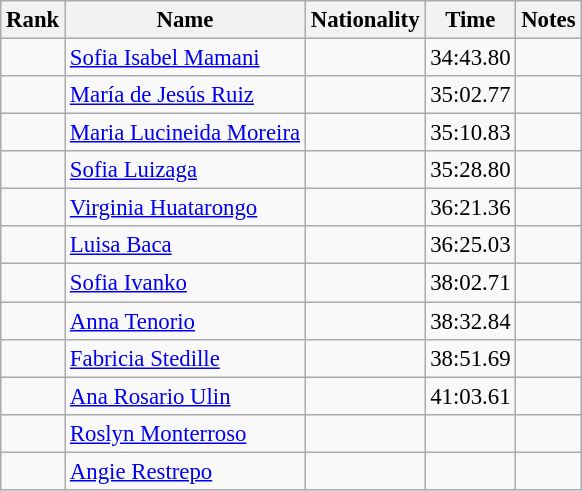<table class="wikitable sortable" style="text-align:center;font-size:95%">
<tr>
<th>Rank</th>
<th>Name</th>
<th>Nationality</th>
<th>Time</th>
<th>Notes</th>
</tr>
<tr>
<td></td>
<td align=left><a href='#'>Sofia Isabel Mamani</a></td>
<td align=left></td>
<td>34:43.80</td>
<td></td>
</tr>
<tr>
<td></td>
<td align=left><a href='#'>María de Jesús Ruiz</a></td>
<td align=left></td>
<td>35:02.77</td>
<td></td>
</tr>
<tr>
<td></td>
<td align=left><a href='#'>Maria Lucineida Moreira</a></td>
<td align=left></td>
<td>35:10.83</td>
<td></td>
</tr>
<tr>
<td></td>
<td align=left><a href='#'>Sofia Luizaga</a></td>
<td align=left></td>
<td>35:28.80</td>
<td></td>
</tr>
<tr>
<td></td>
<td align=left><a href='#'>Virginia Huatarongo</a></td>
<td align=left></td>
<td>36:21.36</td>
<td></td>
</tr>
<tr>
<td></td>
<td align=left><a href='#'>Luisa Baca</a></td>
<td align=left></td>
<td>36:25.03</td>
<td></td>
</tr>
<tr>
<td></td>
<td align=left><a href='#'>Sofia Ivanko</a></td>
<td align=left></td>
<td>38:02.71</td>
<td></td>
</tr>
<tr>
<td></td>
<td align=left><a href='#'>Anna Tenorio</a></td>
<td align=left></td>
<td>38:32.84</td>
<td></td>
</tr>
<tr>
<td></td>
<td align=left><a href='#'>Fabricia Stedille</a></td>
<td align=left></td>
<td>38:51.69</td>
<td></td>
</tr>
<tr>
<td></td>
<td align=left><a href='#'>Ana Rosario Ulin</a></td>
<td align=left></td>
<td>41:03.61</td>
<td></td>
</tr>
<tr>
<td></td>
<td align=left><a href='#'>Roslyn Monterroso</a></td>
<td align=left></td>
<td></td>
<td></td>
</tr>
<tr>
<td></td>
<td align=left><a href='#'>Angie Restrepo</a></td>
<td align=left></td>
<td></td>
<td></td>
</tr>
</table>
